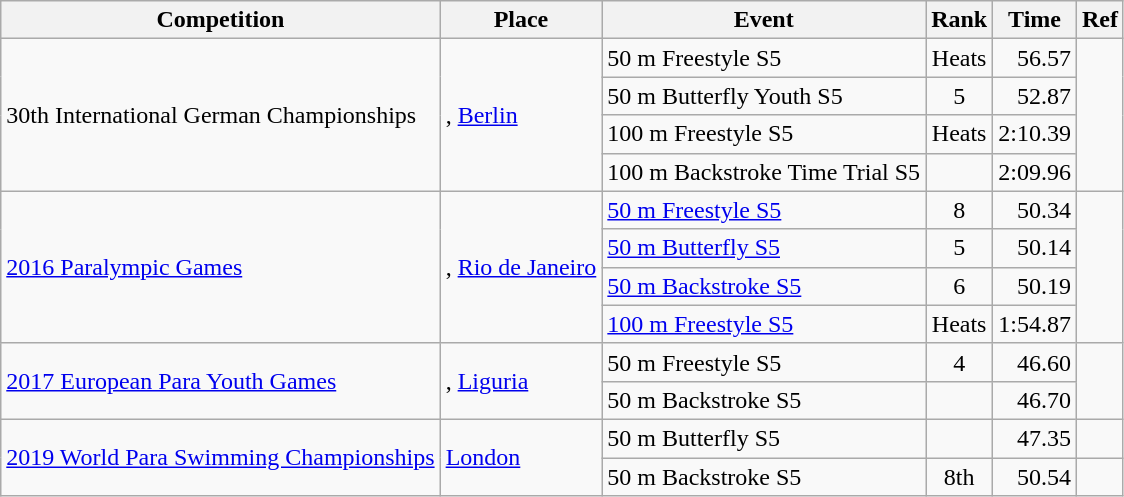<table class=wikitable>
<tr>
<th>Competition</th>
<th>Place</th>
<th>Event</th>
<th>Rank</th>
<th>Time</th>
<th>Ref</th>
</tr>
<tr>
<td rowspan=4>30th International German Championships</td>
<td rowspan=4>, <a href='#'>Berlin</a></td>
<td>50 m Freestyle S5</td>
<td align=center>Heats</td>
<td align=right>56.57</td>
<td rowspan=4></td>
</tr>
<tr>
<td>50 m Butterfly Youth S5</td>
<td align=center>5</td>
<td align=right>52.87</td>
</tr>
<tr>
<td>100 m Freestyle S5</td>
<td align=center>Heats</td>
<td align=right>2:10.39</td>
</tr>
<tr>
<td>100 m Backstroke Time Trial S5</td>
<td align=center></td>
<td align=right>2:09.96</td>
</tr>
<tr>
<td rowspan=4><a href='#'>2016 Paralympic Games</a></td>
<td rowspan=4>, <a href='#'>Rio de Janeiro</a></td>
<td><a href='#'>50 m Freestyle S5</a></td>
<td align=center>8</td>
<td align=right>50.34</td>
<td rowspan=4></td>
</tr>
<tr>
<td><a href='#'>50 m Butterfly S5</a></td>
<td align=center>5</td>
<td align=right>50.14</td>
</tr>
<tr>
<td><a href='#'>50 m Backstroke S5</a></td>
<td align=center>6</td>
<td align=right>50.19</td>
</tr>
<tr>
<td><a href='#'>100 m Freestyle S5</a></td>
<td align=center>Heats</td>
<td align=right>1:54.87</td>
</tr>
<tr>
<td rowspan=2><a href='#'>2017 European Para Youth Games</a></td>
<td rowspan=2>, <a href='#'>Liguria</a></td>
<td>50 m Freestyle S5</td>
<td align=center>4</td>
<td align=right>46.60</td>
<td rowspan=2></td>
</tr>
<tr>
<td>50 m Backstroke S5</td>
<td align=center></td>
<td align=right>46.70</td>
</tr>
<tr>
<td rowspan=2><a href='#'>2019 World Para Swimming Championships</a></td>
<td rowspan=2> <a href='#'>London</a></td>
<td>50 m Butterfly S5</td>
<td align=center></td>
<td align=right>47.35</td>
<td></td>
</tr>
<tr>
<td>50 m Backstroke S5</td>
<td align=center>8th</td>
<td align=right>50.54</td>
<td></td>
</tr>
</table>
